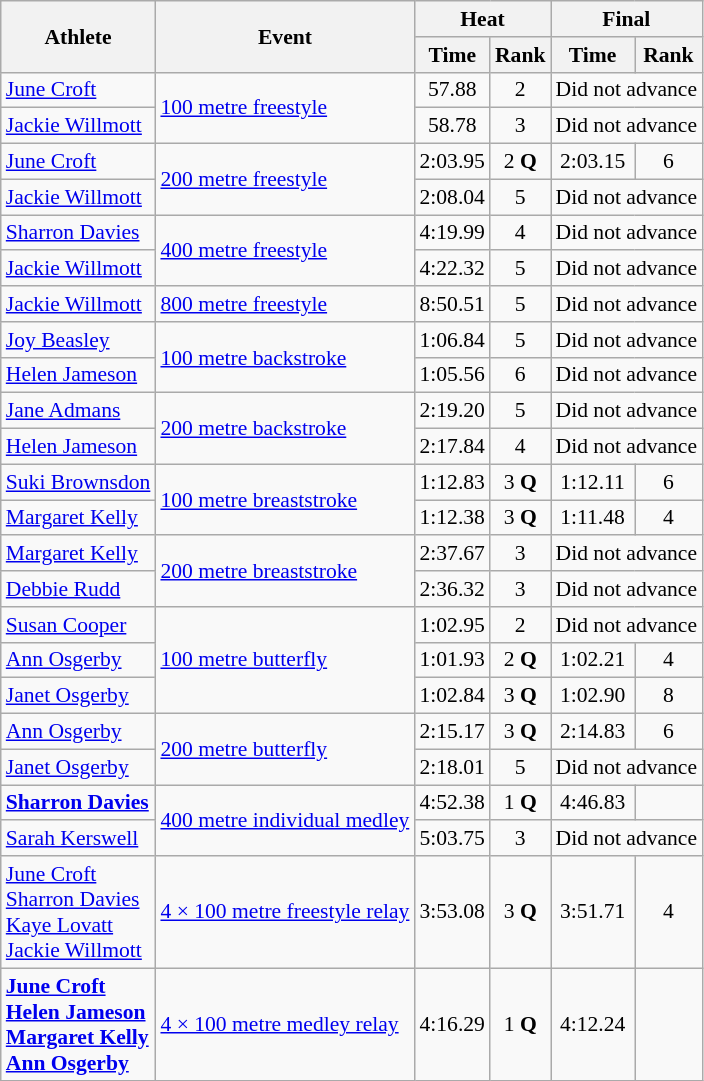<table class="wikitable" style="font-size:90%;">
<tr>
<th rowspan=2>Athlete</th>
<th rowspan=2>Event</th>
<th colspan=2>Heat</th>
<th colspan=2>Final</th>
</tr>
<tr>
<th>Time</th>
<th>Rank</th>
<th>Time</th>
<th>Rank</th>
</tr>
<tr align=center>
<td align=left><a href='#'>June Croft</a></td>
<td align=left rowspan=2><a href='#'>100 metre freestyle</a></td>
<td>57.88</td>
<td>2</td>
<td colspan=2>Did not advance</td>
</tr>
<tr align=center>
<td align=left><a href='#'>Jackie Willmott</a></td>
<td>58.78</td>
<td>3</td>
<td colspan=2>Did not advance</td>
</tr>
<tr align=center>
<td align=left><a href='#'>June Croft</a></td>
<td align=left rowspan=2><a href='#'>200 metre freestyle</a></td>
<td>2:03.95</td>
<td>2 <strong>Q</strong></td>
<td>2:03.15</td>
<td>6</td>
</tr>
<tr align=center>
<td align=left><a href='#'>Jackie Willmott</a></td>
<td>2:08.04</td>
<td>5</td>
<td colspan=2>Did not advance</td>
</tr>
<tr align=center>
<td align=left><a href='#'>Sharron Davies</a></td>
<td align=left rowspan=2><a href='#'>400 metre freestyle</a></td>
<td>4:19.99</td>
<td>4</td>
<td colspan=2>Did not advance</td>
</tr>
<tr align=center>
<td align=left><a href='#'>Jackie Willmott</a></td>
<td>4:22.32</td>
<td>5</td>
<td colspan=2>Did not advance</td>
</tr>
<tr align=center>
<td align=left><a href='#'>Jackie Willmott</a></td>
<td align=left><a href='#'>800 metre freestyle</a></td>
<td>8:50.51</td>
<td>5</td>
<td colspan=2>Did not advance</td>
</tr>
<tr align=center>
<td align=left><a href='#'>Joy Beasley</a></td>
<td align=left rowspan=2><a href='#'>100 metre backstroke</a></td>
<td>1:06.84</td>
<td>5</td>
<td colspan=2>Did not advance</td>
</tr>
<tr align=center>
<td align=left><a href='#'>Helen Jameson</a></td>
<td>1:05.56</td>
<td>6</td>
<td colspan=2>Did not advance</td>
</tr>
<tr align=center>
<td align=left><a href='#'>Jane Admans</a></td>
<td align=left rowspan=2><a href='#'>200 metre backstroke</a></td>
<td>2:19.20</td>
<td>5</td>
<td colspan=2>Did not advance</td>
</tr>
<tr align=center>
<td align=left><a href='#'>Helen Jameson</a></td>
<td>2:17.84</td>
<td>4</td>
<td colspan=2>Did not advance</td>
</tr>
<tr align=center>
<td align=left><a href='#'>Suki Brownsdon</a></td>
<td align=left rowspan=2><a href='#'>100 metre breaststroke</a></td>
<td>1:12.83</td>
<td>3 <strong>Q</strong></td>
<td>1:12.11</td>
<td>6</td>
</tr>
<tr align=center>
<td align=left><a href='#'>Margaret Kelly</a></td>
<td>1:12.38</td>
<td>3 <strong>Q</strong></td>
<td>1:11.48</td>
<td>4</td>
</tr>
<tr align=center>
<td align=left><a href='#'>Margaret Kelly</a></td>
<td align=left rowspan=2><a href='#'>200 metre breaststroke</a></td>
<td>2:37.67</td>
<td>3</td>
<td colspan=2>Did not advance</td>
</tr>
<tr align=center>
<td align=left><a href='#'>Debbie Rudd</a></td>
<td>2:36.32</td>
<td>3</td>
<td colspan=2>Did not advance</td>
</tr>
<tr align=center>
<td align=left><a href='#'>Susan Cooper</a></td>
<td align=left rowspan=3><a href='#'>100 metre butterfly</a></td>
<td>1:02.95</td>
<td>2</td>
<td colspan=2>Did not advance</td>
</tr>
<tr align=center>
<td align=left><a href='#'>Ann Osgerby</a></td>
<td>1:01.93</td>
<td>2 <strong>Q</strong></td>
<td>1:02.21</td>
<td>4</td>
</tr>
<tr align=center>
<td align=left><a href='#'>Janet Osgerby</a></td>
<td>1:02.84</td>
<td>3 <strong>Q</strong></td>
<td>1:02.90</td>
<td>8</td>
</tr>
<tr align=center>
<td align=left><a href='#'>Ann Osgerby</a></td>
<td align=left rowspan=2><a href='#'>200 metre butterfly</a></td>
<td>2:15.17</td>
<td>3 <strong>Q</strong></td>
<td>2:14.83</td>
<td>6</td>
</tr>
<tr align=center>
<td align=left><a href='#'>Janet Osgerby</a></td>
<td>2:18.01</td>
<td>5</td>
<td colspan=2>Did not advance</td>
</tr>
<tr align=center>
<td align=left><strong><a href='#'>Sharron Davies</a></strong></td>
<td align=left rowspan=2><a href='#'>400 metre individual medley</a></td>
<td>4:52.38</td>
<td>1 <strong>Q</strong></td>
<td>4:46.83</td>
<td></td>
</tr>
<tr align=center>
<td align=left><a href='#'>Sarah Kerswell</a></td>
<td>5:03.75</td>
<td>3</td>
<td colspan=2>Did not advance</td>
</tr>
<tr align=center>
<td align=left><a href='#'>June Croft</a><br><a href='#'>Sharron Davies</a><br><a href='#'>Kaye Lovatt</a><br><a href='#'>Jackie Willmott</a></td>
<td align=left><a href='#'>4 × 100 metre freestyle relay</a></td>
<td>3:53.08</td>
<td>3 <strong>Q</strong></td>
<td>3:51.71</td>
<td>4</td>
</tr>
<tr align=center>
<td align=left><strong><a href='#'>June Croft</a><br><a href='#'>Helen Jameson</a><br><a href='#'>Margaret Kelly</a><br><a href='#'>Ann Osgerby</a></strong></td>
<td align=left><a href='#'>4 × 100 metre medley relay</a></td>
<td>4:16.29</td>
<td>1 <strong>Q</strong></td>
<td>4:12.24</td>
<td></td>
</tr>
</table>
